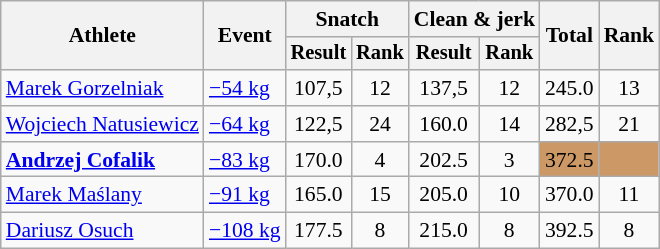<table class="wikitable" style="font-size:90%">
<tr>
<th rowspan="2">Athlete</th>
<th rowspan="2">Event</th>
<th colspan="2">Snatch</th>
<th colspan="2">Clean & jerk</th>
<th rowspan="2">Total</th>
<th rowspan="2">Rank</th>
</tr>
<tr style="font-size:95%">
<th>Result</th>
<th>Rank</th>
<th>Result</th>
<th>Rank</th>
</tr>
<tr align=center>
<td align=left><a href='#'>Marek Gorzelniak</a></td>
<td align=left><a href='#'>−54 kg</a></td>
<td>107,5</td>
<td>12</td>
<td>137,5</td>
<td>12</td>
<td>245.0</td>
<td>13</td>
</tr>
<tr align=center>
<td align=left><a href='#'>Wojciech Natusiewicz</a></td>
<td align=left><a href='#'>−64 kg</a></td>
<td>122,5</td>
<td>24</td>
<td>160.0</td>
<td>14</td>
<td>282,5</td>
<td>21</td>
</tr>
<tr align=center>
<td align=left><strong><a href='#'>Andrzej Cofalik</a></strong></td>
<td align=left rowspan=1><a href='#'>−83 kg</a></td>
<td>170.0</td>
<td>4</td>
<td>202.5</td>
<td>3</td>
<td align="center" bgcolor='cc9966'>372.5</td>
<td align="center" bgcolor='cc9966'></td>
</tr>
<tr align=center>
<td align=left><a href='#'>Marek Maślany</a></td>
<td align=left rowspan=1><a href='#'>−91 kg</a></td>
<td>165.0</td>
<td>15</td>
<td>205.0</td>
<td>10</td>
<td>370.0</td>
<td>11</td>
</tr>
<tr align=center>
<td align=left><a href='#'>Dariusz Osuch</a></td>
<td align=left rowspan=2><a href='#'>−108 kg</a></td>
<td>177.5</td>
<td>8</td>
<td>215.0</td>
<td>8</td>
<td>392.5</td>
<td>8</td>
</tr>
</table>
